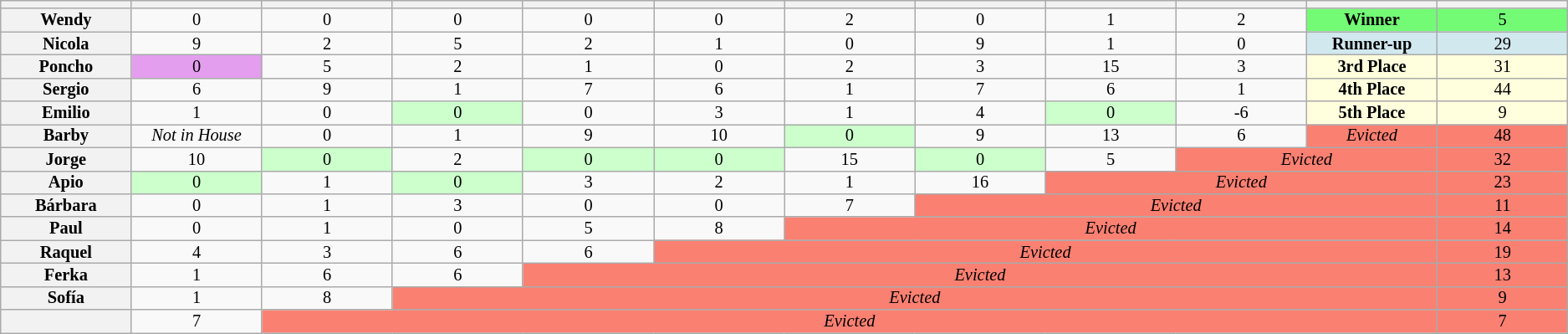<table class="wikitable" style="text-align:center; font-size:85%; line-height:12px">
<tr>
<th style=width:5%></th>
<th style=width:5%></th>
<th style=width:5%></th>
<th style=width:5%></th>
<th style=width:5%></th>
<th style=width:5%></th>
<th style=width:5%></th>
<th style=width:5%></th>
<th style=width:5%></th>
<th style=width:5%></th>
<th style=width:5%></th>
<th style=width:5%></th>
</tr>
<tr>
<th>Wendy</th>
<td>0</td>
<td>0</td>
<td>0</td>
<td>0</td>
<td>0</td>
<td>2</td>
<td>0</td>
<td>1</td>
<td>2</td>
<td style=background:#73FB76;><strong>Winner</strong></td>
<td style=background:#73FB76;>5</td>
</tr>
<tr>
<th>Nicola</th>
<td>9</td>
<td>2</td>
<td>5</td>
<td>2</td>
<td>1</td>
<td>0</td>
<td>9</td>
<td>1</td>
<td style=background: #FBF373;>0</td>
<td style=background:#D1E8EF;><strong>Runner-up</strong></td>
<td style=background:#D1E8EF;>29</td>
</tr>
<tr>
<th>Poncho</th>
<td style=background:#E39EEE;>0</td>
<td>5</td>
<td>2</td>
<td>1</td>
<td>0</td>
<td>2</td>
<td>3</td>
<td>15</td>
<td>3</td>
<td style=background:#FFFFDD;><strong>3rd Place</strong></td>
<td style=background:#FFFFDD;>31</td>
</tr>
<tr>
<th>Sergio</th>
<td>6</td>
<td>9</td>
<td>1</td>
<td>7</td>
<td>6</td>
<td>1</td>
<td>7</td>
<td>6</td>
<td>1</td>
<td style=background:#FFFFDD;><strong>4th Place</strong></td>
<td style=background:#FFFFDD;>44</td>
</tr>
<tr>
<th>Emilio</th>
<td>1</td>
<td>0</td>
<td style=background:#cfc;>0</td>
<td>0</td>
<td>3</td>
<td>1</td>
<td>4</td>
<td style=background:#cfc;>0</td>
<td>-6</td>
<td style=background:#FFFFDD;><strong>5th Place</strong></td>
<td style=background:#FFFFDD;>9</td>
</tr>
<tr>
<th>Barby</th>
<td style=background:#ccc"><em>Not in House</em></td>
<td style=background: #FBF373;>0</td>
<td>1</td>
<td>9</td>
<td>10</td>
<td style=background:#cfc;>0</td>
<td>9</td>
<td>13</td>
<td>6</td>
<td colspan=1 style=background:salmon;><em>Evicted</em></td>
<td style=background:salmon;>48</td>
</tr>
<tr>
<th>Jorge</th>
<td>10</td>
<td style=background:#cfc;>0</td>
<td>2</td>
<td style=background:#cfc;>0</td>
<td style=background:#cfc;>0</td>
<td>15</td>
<td style=background:#cfc;>0</td>
<td>5</td>
<td colspan=2 style=background:salmon;><em>Evicted</em></td>
<td style=background:salmon;>32</td>
</tr>
<tr>
<th>Apio</th>
<td style=background:#cfc;>0</td>
<td>1</td>
<td style=background:#cfc;>0</td>
<td>3</td>
<td>2</td>
<td>1</td>
<td>16</td>
<td colspan=3 style=background:salmon;><em>Evicted</em></td>
<td style=background:salmon;>23</td>
</tr>
<tr>
<th>Bárbara</th>
<td>0</td>
<td>1</td>
<td>3</td>
<td>0</td>
<td>0</td>
<td>7</td>
<td colspan=4 style=background:salmon;><em>Evicted</em></td>
<td style=background:salmon;>11</td>
</tr>
<tr>
<th>Paul</th>
<td>0</td>
<td>1</td>
<td>0</td>
<td>5</td>
<td>8</td>
<td colspan=5 style=background:salmon;><em>Evicted</em></td>
<td style=background:salmon;>14</td>
</tr>
<tr>
<th>Raquel</th>
<td>4</td>
<td>3</td>
<td>6</td>
<td>6</td>
<td colspan=6 style=background:salmon;><em>Evicted</em></td>
<td style=background:salmon;>19</td>
</tr>
<tr>
<th>Ferka</th>
<td>1</td>
<td>6</td>
<td>6</td>
<td colspan=7 style=background:salmon;><em>Evicted</em></td>
<td style=background:salmon;>13</td>
</tr>
<tr>
<th>Sofía</th>
<td>1</td>
<td>8</td>
<td colspan=8 style=background:salmon;><em>Evicted</em></td>
<td style=background:salmon;>9</td>
</tr>
<tr>
<th></th>
<td>7</td>
<td colspan=9 style=background:salmon;><em>Evicted</em></td>
<td style=background:salmon;>7</td>
</tr>
</table>
